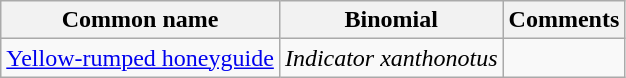<table class="wikitable">
<tr>
<th>Common name</th>
<th>Binomial</th>
<th>Comments</th>
</tr>
<tr>
<td><a href='#'>Yellow-rumped honeyguide</a></td>
<td><em>Indicator xanthonotus</em></td>
<td></td>
</tr>
</table>
